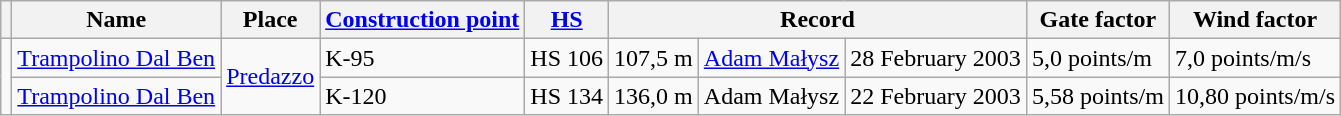<table class="wikitable" style="margin-bottom: 10px">
<tr>
<th></th>
<th>Name</th>
<th>Place</th>
<th><a href='#'>Construction point</a></th>
<th><a href='#'>HS</a></th>
<th colspan="3">Record</th>
<th>Gate factor</th>
<th>Wind factor</th>
</tr>
<tr>
<td rowspan="2"></td>
<td><a href='#'>Trampolino Dal Ben</a></td>
<td rowspan="2"><a href='#'>Predazzo</a></td>
<td>K-95</td>
<td>HS 106</td>
<td>107,5 m</td>
<td><a href='#'>Adam Małysz</a></td>
<td>28 February 2003</td>
<td>5,0 points/m</td>
<td>7,0 points/m/s</td>
</tr>
<tr>
<td><a href='#'>Trampolino Dal Ben</a></td>
<td>K-120</td>
<td>HS 134</td>
<td>136,0 m</td>
<td>Adam Małysz</td>
<td>22 February 2003</td>
<td>5,58 points/m</td>
<td>10,80 points/m/s</td>
</tr>
</table>
